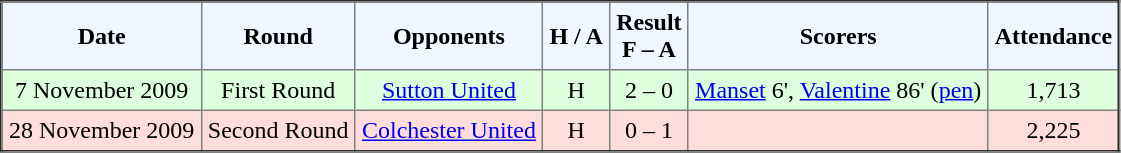<table border="2" cellpadding="4" style="border-collapse:collapse; text-align:center;">
<tr bgcolor="#f0f6ff">
<th><strong>Date</strong></th>
<th><strong>Round</strong></th>
<th><strong>Opponents</strong></th>
<th><strong>H / A</strong></th>
<th><strong>Result<br>F – A</strong></th>
<th><strong>Scorers</strong></th>
<th><strong>Attendance</strong></th>
</tr>
<tr bgcolor="#ddffdd">
<td>7 November 2009</td>
<td>First Round</td>
<td><a href='#'>Sutton United</a></td>
<td>H</td>
<td>2 – 0</td>
<td><a href='#'>Manset</a> 6', <a href='#'>Valentine</a> 86' (<a href='#'>pen</a>)</td>
<td>1,713</td>
</tr>
<tr bgcolor="#ffdddd">
<td>28 November 2009</td>
<td>Second Round</td>
<td><a href='#'>Colchester United</a></td>
<td>H</td>
<td>0 – 1</td>
<td></td>
<td>2,225</td>
</tr>
</table>
